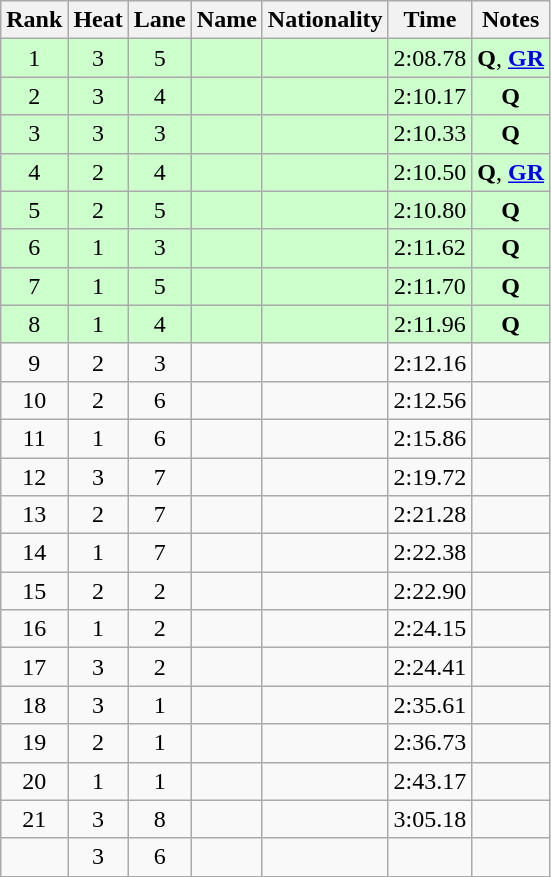<table class="wikitable sortable" style="text-align:center">
<tr>
<th>Rank</th>
<th>Heat</th>
<th>Lane</th>
<th>Name</th>
<th>Nationality</th>
<th>Time</th>
<th>Notes</th>
</tr>
<tr bgcolor=ccffcc>
<td>1</td>
<td>3</td>
<td>5</td>
<td align=left></td>
<td align=left></td>
<td>2:08.78</td>
<td><strong>Q</strong>, <strong><a href='#'>GR</a></strong></td>
</tr>
<tr bgcolor=ccffcc>
<td>2</td>
<td>3</td>
<td>4</td>
<td align=left></td>
<td align=left></td>
<td>2:10.17</td>
<td><strong>Q</strong></td>
</tr>
<tr bgcolor=ccffcc>
<td>3</td>
<td>3</td>
<td>3</td>
<td align=left></td>
<td align=left></td>
<td>2:10.33</td>
<td><strong>Q</strong></td>
</tr>
<tr bgcolor=ccffcc>
<td>4</td>
<td>2</td>
<td>4</td>
<td align=left></td>
<td align=left></td>
<td>2:10.50</td>
<td><strong>Q</strong>, <strong><a href='#'>GR</a></strong></td>
</tr>
<tr bgcolor=ccffcc>
<td>5</td>
<td>2</td>
<td>5</td>
<td align=left></td>
<td align=left></td>
<td>2:10.80</td>
<td><strong>Q</strong></td>
</tr>
<tr bgcolor=ccffcc>
<td>6</td>
<td>1</td>
<td>3</td>
<td align=left></td>
<td align=left></td>
<td>2:11.62</td>
<td><strong>Q</strong></td>
</tr>
<tr bgcolor=ccffcc>
<td>7</td>
<td>1</td>
<td>5</td>
<td align=left></td>
<td align=left></td>
<td>2:11.70</td>
<td><strong>Q</strong></td>
</tr>
<tr bgcolor=ccffcc>
<td>8</td>
<td>1</td>
<td>4</td>
<td align=left></td>
<td align=left></td>
<td>2:11.96</td>
<td><strong>Q</strong></td>
</tr>
<tr>
<td>9</td>
<td>2</td>
<td>3</td>
<td align=left></td>
<td align=left></td>
<td>2:12.16</td>
<td></td>
</tr>
<tr>
<td>10</td>
<td>2</td>
<td>6</td>
<td align=left></td>
<td align=left></td>
<td>2:12.56</td>
<td></td>
</tr>
<tr>
<td>11</td>
<td>1</td>
<td>6</td>
<td align=left></td>
<td align=left></td>
<td>2:15.86</td>
<td></td>
</tr>
<tr>
<td>12</td>
<td>3</td>
<td>7</td>
<td align=left></td>
<td align=left></td>
<td>2:19.72</td>
<td></td>
</tr>
<tr>
<td>13</td>
<td>2</td>
<td>7</td>
<td align=left></td>
<td align=left></td>
<td>2:21.28</td>
<td></td>
</tr>
<tr>
<td>14</td>
<td>1</td>
<td>7</td>
<td align=left></td>
<td align=left></td>
<td>2:22.38</td>
<td></td>
</tr>
<tr>
<td>15</td>
<td>2</td>
<td>2</td>
<td align=left></td>
<td align=left></td>
<td>2:22.90</td>
<td></td>
</tr>
<tr>
<td>16</td>
<td>1</td>
<td>2</td>
<td align=left></td>
<td align=left></td>
<td>2:24.15</td>
<td></td>
</tr>
<tr>
<td>17</td>
<td>3</td>
<td>2</td>
<td align=left></td>
<td align=left></td>
<td>2:24.41</td>
<td></td>
</tr>
<tr>
<td>18</td>
<td>3</td>
<td>1</td>
<td align=left></td>
<td align=left></td>
<td>2:35.61</td>
<td></td>
</tr>
<tr>
<td>19</td>
<td>2</td>
<td>1</td>
<td align=left></td>
<td align=left></td>
<td>2:36.73</td>
<td></td>
</tr>
<tr>
<td>20</td>
<td>1</td>
<td>1</td>
<td align=left></td>
<td align=left></td>
<td>2:43.17</td>
<td></td>
</tr>
<tr>
<td>21</td>
<td>3</td>
<td>8</td>
<td align=left></td>
<td align=left></td>
<td>3:05.18</td>
<td></td>
</tr>
<tr>
<td></td>
<td>3</td>
<td>6</td>
<td align=left></td>
<td align=left></td>
<td></td>
<td></td>
</tr>
</table>
